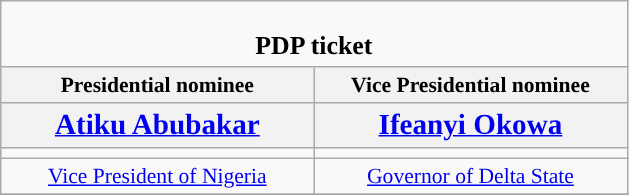<table class="wikitable" style="font-size:90%; text-align:center;">
<tr>
<td colspan="5" style="background:"><br><big><strong>PDP ticket</strong></big></td>
</tr>
<tr>
<th>Presidential nominee</th>
<th>Vice Presidential nominee</th>
</tr>
<tr>
<th style="width:3em; font-size:135%; width:200px;"><a href='#'>Atiku Abubakar</a></th>
<th style="width:3em; font-size:135%; width:200px;"><a href='#'>Ifeanyi Okowa</a></th>
</tr>
<tr>
<td></td>
<td></td>
</tr>
<tr>
<td><a href='#'>Vice President of Nigeria</a><br></td>
<td><a href='#'>Governor of Delta State</a><br></td>
</tr>
<tr>
</tr>
</table>
